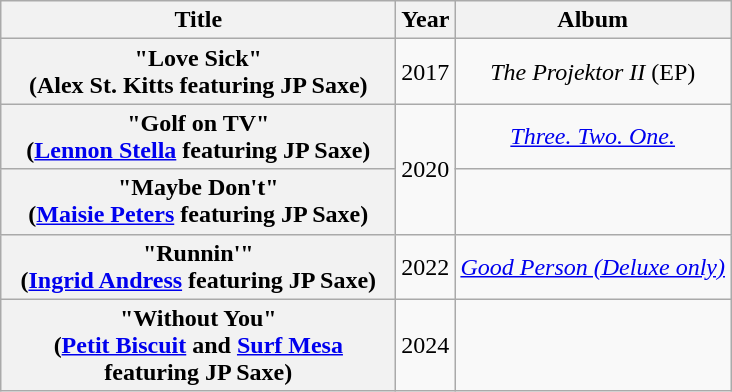<table class="wikitable plainrowheaders" style="text-align:center;" border="1">
<tr>
<th scope="col" style="width:16em;">Title</th>
<th scope="col" style="width:1em;">Year</th>
<th scope="col">Album</th>
</tr>
<tr>
<th scope="row">"Love Sick"<br><span>(Alex St. Kitts featuring JP Saxe)</span></th>
<td>2017</td>
<td><em>The Projektor II</em> (EP)</td>
</tr>
<tr>
<th scope="row">"Golf on TV"<br><span>(<a href='#'>Lennon Stella</a> featuring JP Saxe)</span></th>
<td rowspan="2">2020</td>
<td><em><a href='#'>Three. Two. One.</a></em></td>
</tr>
<tr>
<th scope="row">"Maybe Don't"<br><span>(<a href='#'>Maisie Peters</a> featuring JP Saxe)</span></th>
<td></td>
</tr>
<tr>
<th scope="row">"Runnin'"<br><span>(<a href='#'>Ingrid Andress</a> featuring JP Saxe)</span></th>
<td>2022</td>
<td><em><a href='#'>Good Person (Deluxe only)</a></em></td>
</tr>
<tr>
<th scope="row">"Without You" <br><span>(<a href='#'>Petit Biscuit</a> and <a href='#'>Surf Mesa</a> featuring JP Saxe)</span></th>
<td>2024</td>
<td></td>
</tr>
</table>
